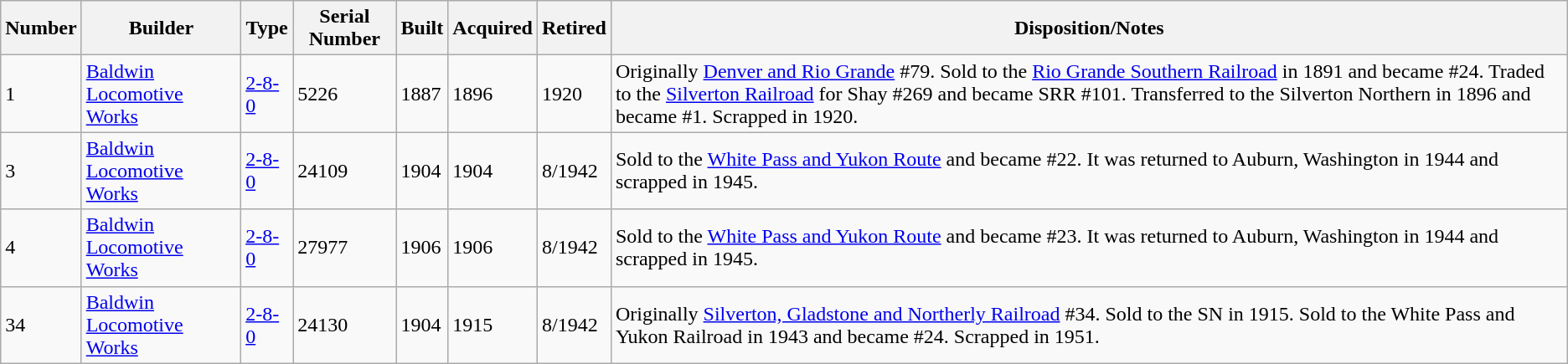<table class="wikitable">
<tr>
<th>Number</th>
<th>Builder</th>
<th>Type</th>
<th>Serial Number</th>
<th>Built</th>
<th>Acquired</th>
<th>Retired</th>
<th>Disposition/Notes</th>
</tr>
<tr>
<td>1</td>
<td><a href='#'>Baldwin Locomotive Works</a></td>
<td><a href='#'>2-8-0</a></td>
<td>5226</td>
<td>1887</td>
<td>1896</td>
<td>1920</td>
<td>Originally <a href='#'>Denver and Rio Grande</a> #79. Sold to the <a href='#'>Rio Grande Southern Railroad</a> in 1891 and became #24. Traded to the <a href='#'>Silverton Railroad</a> for Shay #269 and became SRR #101. Transferred to the Silverton Northern in 1896 and became #1. Scrapped in 1920.</td>
</tr>
<tr>
<td>3</td>
<td><a href='#'>Baldwin Locomotive Works</a></td>
<td><a href='#'>2-8-0</a></td>
<td>24109</td>
<td>1904</td>
<td>1904</td>
<td>8/1942</td>
<td>Sold to the <a href='#'>White Pass and Yukon Route</a> and became #22. It was returned to Auburn, Washington in 1944 and scrapped in 1945.</td>
</tr>
<tr>
<td>4</td>
<td><a href='#'>Baldwin Locomotive Works</a></td>
<td><a href='#'>2-8-0</a></td>
<td>27977</td>
<td>1906</td>
<td>1906</td>
<td>8/1942</td>
<td>Sold to the <a href='#'>White Pass and Yukon Route</a> and became #23. It was returned to Auburn, Washington in 1944 and scrapped in 1945.</td>
</tr>
<tr>
<td>34</td>
<td><a href='#'>Baldwin Locomotive Works</a></td>
<td><a href='#'>2-8-0</a></td>
<td>24130</td>
<td>1904</td>
<td>1915</td>
<td>8/1942</td>
<td>Originally <a href='#'>Silverton, Gladstone and Northerly Railroad</a> #34. Sold to the SN in 1915. Sold to the White Pass and Yukon Railroad in 1943 and became #24. Scrapped in 1951.</td>
</tr>
</table>
